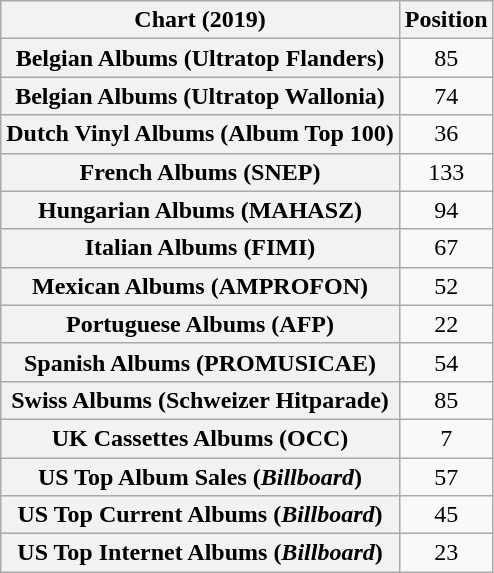<table class="wikitable sortable plainrowheaders" style="text-align:center">
<tr>
<th scope="col">Chart (2019)</th>
<th scope="col">Position</th>
</tr>
<tr>
<th scope="row">Belgian Albums (Ultratop Flanders)</th>
<td>85</td>
</tr>
<tr>
<th scope="row">Belgian Albums (Ultratop Wallonia)</th>
<td>74</td>
</tr>
<tr>
<th scope="row">Dutch Vinyl Albums (Album Top 100)</th>
<td>36</td>
</tr>
<tr>
<th scope="row">French Albums (SNEP)</th>
<td>133</td>
</tr>
<tr>
<th scope="row">Hungarian Albums (MAHASZ)</th>
<td>94</td>
</tr>
<tr>
<th scope="row">Italian Albums (FIMI)</th>
<td>67</td>
</tr>
<tr>
<th scope="row">Mexican Albums (AMPROFON)</th>
<td>52</td>
</tr>
<tr>
<th scope="row">Portuguese Albums (AFP)</th>
<td>22</td>
</tr>
<tr>
<th scope="row">Spanish Albums (PROMUSICAE)</th>
<td>54</td>
</tr>
<tr>
<th scope="row">Swiss Albums (Schweizer Hitparade)</th>
<td>85</td>
</tr>
<tr>
<th scope="row">UK Cassettes Albums (OCC)</th>
<td>7</td>
</tr>
<tr>
<th scope="row">US Top Album Sales (<em>Billboard</em>)</th>
<td>57</td>
</tr>
<tr>
<th scope="row">US Top Current Albums (<em>Billboard</em>)</th>
<td>45</td>
</tr>
<tr>
<th scope="row">US Top Internet Albums (<em>Billboard</em>)</th>
<td>23</td>
</tr>
</table>
